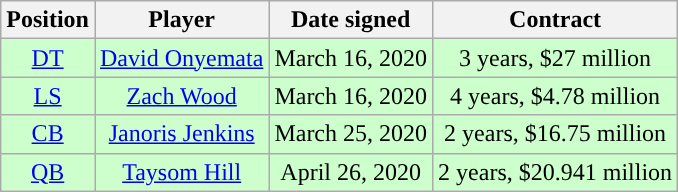<table class="wikitable" style="text-align:center">
<tr>
<th>Position</th>
<th>Player</th>
<th>Date signed</th>
<th>Contract</th>
</tr>
<tr style="background:#cfc">
<td><a href='#'>DT</a></td>
<td><a href='#'>David Onyemata</a></td>
<td>March 16, 2020</td>
<td>3 years, $27 million</td>
</tr>
<tr style="background:#cfc">
<td><a href='#'>LS</a></td>
<td><a href='#'>Zach Wood</a></td>
<td>March 16, 2020</td>
<td>4 years, $4.78 million</td>
</tr>
<tr style="background:#cfc">
<td><a href='#'>CB</a></td>
<td><a href='#'>Janoris Jenkins</a></td>
<td>March 25, 2020</td>
<td>2 years, $16.75 million</td>
</tr>
<tr style="background:#cfc">
<td><a href='#'>QB</a></td>
<td><a href='#'>Taysom Hill</a></td>
<td>April 26, 2020</td>
<td>2 years, $20.941 million</td>
</tr>
</table>
